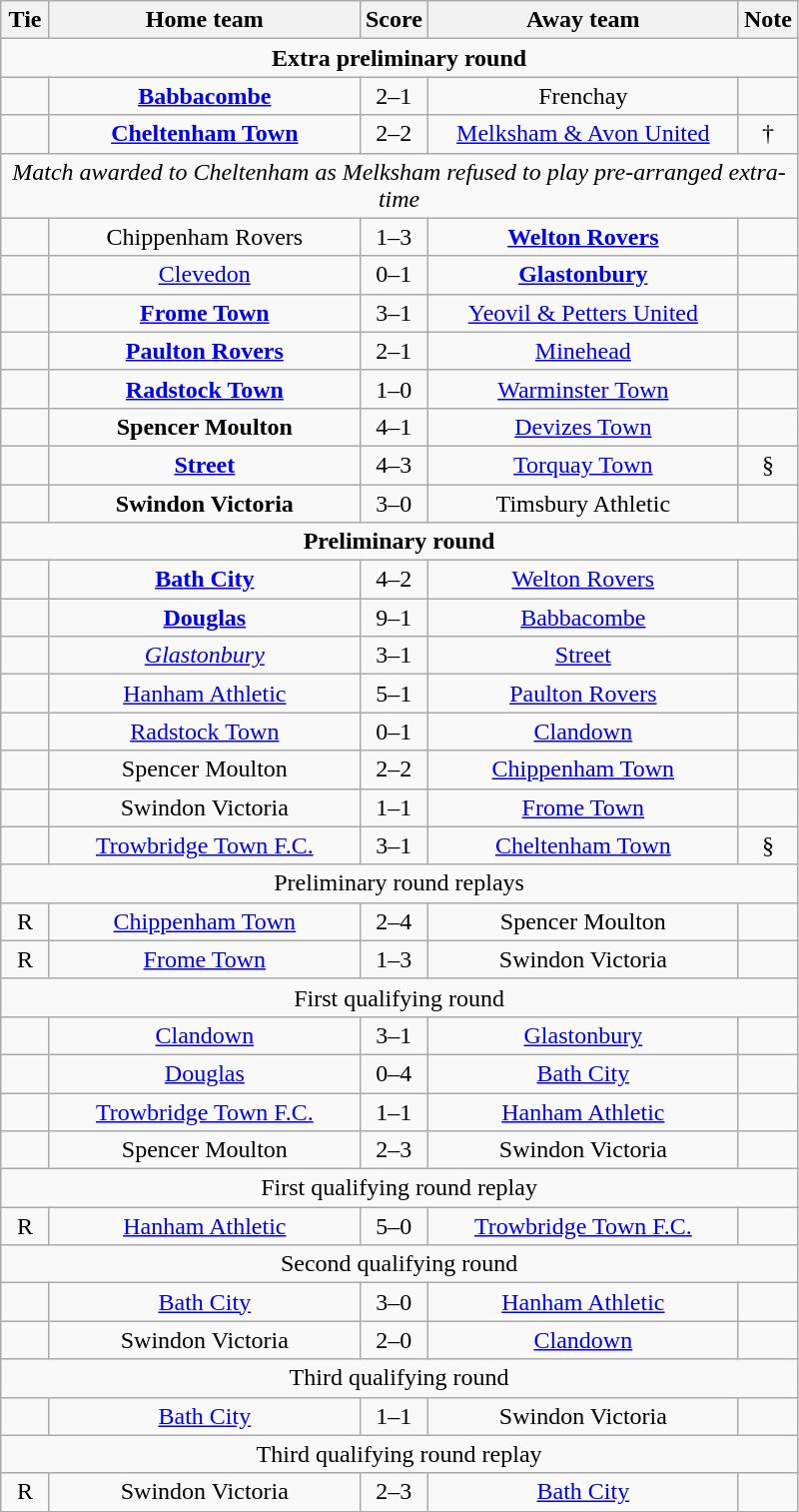<table class="wikitable" style="text-align:center;">
<tr>
<th width=25>Tie</th>
<th width=200>Home team</th>
<th width=20>Score</th>
<th width=200>Away team</th>
<th width=25>Note</th>
</tr>
<tr>
<td colspan="5"><strong>Extra preliminary round</strong></td>
</tr>
<tr>
<td></td>
<td><strong><a href='#'>Babbacombe</a></strong></td>
<td>2–1</td>
<td>Frenchay</td>
<td></td>
</tr>
<tr>
<td></td>
<td><strong><a href='#'>Cheltenham Town</a></strong></td>
<td>2–2</td>
<td><a href='#'>Melksham & Avon United</a></td>
<td>†</td>
</tr>
<tr>
<td colspan="5"><em>Match awarded to Cheltenham as Melksham refused to play pre-arranged extra-time</em></td>
</tr>
<tr>
<td></td>
<td>Chippenham Rovers</td>
<td>1–3</td>
<td><strong><a href='#'>Welton Rovers</a></strong></td>
<td></td>
</tr>
<tr>
<td></td>
<td><a href='#'>Clevedon</a></td>
<td>0–1</td>
<td><strong><a href='#'>Glastonbury</a></strong></td>
<td></td>
</tr>
<tr>
<td></td>
<td><strong><a href='#'>Frome Town</a></strong></td>
<td>3–1</td>
<td><a href='#'>Yeovil & Petters United</a></td>
<td></td>
</tr>
<tr>
<td></td>
<td><strong><a href='#'>Paulton Rovers</a></strong></td>
<td>2–1</td>
<td><a href='#'>Minehead</a></td>
<td></td>
</tr>
<tr>
<td></td>
<td><strong><a href='#'>Radstock Town</a></strong></td>
<td>1–0</td>
<td><a href='#'>Warminster Town</a></td>
<td></td>
</tr>
<tr>
<td></td>
<td><strong>Spencer Moulton</strong></td>
<td>4–1</td>
<td><a href='#'>Devizes Town</a></td>
<td></td>
</tr>
<tr>
<td></td>
<td><strong><a href='#'>Street</a></strong></td>
<td>4–3</td>
<td><a href='#'>Torquay Town</a></td>
<td>§</td>
</tr>
<tr>
<td></td>
<td><strong>Swindon Victoria</strong></td>
<td>3–0</td>
<td>Timsbury Athletic</td>
<td></td>
</tr>
<tr>
<td colspan="5"><strong>Preliminary round</strong></td>
</tr>
<tr>
<td></td>
<td><strong><a href='#'>Bath City</a></strong></td>
<td>4–2</td>
<td><a href='#'>Welton Rovers</a></td>
<td></td>
</tr>
<tr>
<td></td>
<td><strong><a href='#'>Douglas</a></strong></td>
<td>9–1</td>
<td><a href='#'>Babbacombe</a></td>
<td></td>
</tr>
<tr>
<td></td>
<td><em><a href='#'>Glastonbury</a><strong></td>
<td>3–1</td>
<td><a href='#'>Street</a></td>
<td></td>
</tr>
<tr>
<td></td>
<td></strong><a href='#'>Hanham Athletic</a><strong></td>
<td>5–1</td>
<td><a href='#'>Paulton Rovers</a></td>
<td></td>
</tr>
<tr>
<td></td>
<td><a href='#'>Radstock Town</a></td>
<td>0–1</td>
<td></strong><a href='#'>Clandown</a><strong></td>
<td></td>
</tr>
<tr>
<td></td>
<td>Spencer Moulton</td>
<td>2–2</td>
<td><a href='#'>Chippenham Town</a></td>
<td></td>
</tr>
<tr>
<td></td>
<td>Swindon Victoria</td>
<td>1–1</td>
<td><a href='#'>Frome Town</a></td>
<td></td>
</tr>
<tr>
<td></td>
<td></strong><a href='#'>Trowbridge Town F.C.</a><strong></td>
<td>3–1</td>
<td><a href='#'>Cheltenham Town</a></td>
<td>§</td>
</tr>
<tr>
<td colspan="5">Preliminary round replays</td>
</tr>
<tr>
<td>R</td>
<td></strong><a href='#'>Chippenham Town</a><strong></td>
<td>2–4</td>
<td>Spencer Moulton</td>
<td></td>
</tr>
<tr>
<td>R</td>
<td><a href='#'>Frome Town</a></td>
<td>1–3</td>
<td></strong>Swindon Victoria<strong></td>
<td></td>
</tr>
<tr>
<td colspan="5"></strong>First qualifying round<strong></td>
</tr>
<tr>
<td></td>
<td></strong><a href='#'>Clandown</a><strong></td>
<td>3–1</td>
<td><a href='#'>Glastonbury</a></td>
<td></td>
</tr>
<tr>
<td></td>
<td><a href='#'>Douglas</a></td>
<td>0–4</td>
<td></strong><a href='#'>Bath City</a><strong></td>
<td></td>
</tr>
<tr>
<td></td>
<td><a href='#'>Trowbridge Town F.C.</a></td>
<td>1–1</td>
<td><a href='#'>Hanham Athletic</a></td>
<td></td>
</tr>
<tr>
<td></td>
<td>Spencer Moulton</td>
<td>2–3</td>
<td></strong>Swindon Victoria<strong></td>
<td></td>
</tr>
<tr>
<td colspan="5">First qualifying round replay</td>
</tr>
<tr>
<td>R</td>
<td></strong><a href='#'>Hanham Athletic</a><strong></td>
<td>5–0</td>
<td><a href='#'>Trowbridge Town F.C.</a></td>
<td></td>
</tr>
<tr>
<td colspan="5"></strong>Second qualifying round<strong></td>
</tr>
<tr>
<td></td>
<td></strong><a href='#'>Bath City</a><strong></td>
<td>3–0</td>
<td><a href='#'>Hanham Athletic</a></td>
<td></td>
</tr>
<tr>
<td></td>
<td></strong>Swindon Victoria<strong></td>
<td>2–0</td>
<td><a href='#'>Clandown</a></td>
<td></td>
</tr>
<tr>
<td colspan="5"></strong>Third qualifying round<strong></td>
</tr>
<tr>
<td></td>
<td><a href='#'>Bath City</a></td>
<td>1–1</td>
<td>Swindon Victoria</td>
<td></td>
</tr>
<tr>
<td colspan="5">Third qualifying round replay</td>
</tr>
<tr>
<td>R</td>
<td>Swindon Victoria</td>
<td>2–3</td>
<td></strong><a href='#'>Bath City</a><strong></td>
<td></td>
</tr>
<tr>
</tr>
</table>
